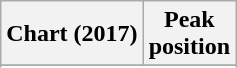<table class="wikitable sortable plainrowheaders" style="text-align:center">
<tr>
<th scope="col">Chart (2017)</th>
<th scope="col">Peak<br> position</th>
</tr>
<tr>
</tr>
<tr>
</tr>
<tr>
</tr>
</table>
